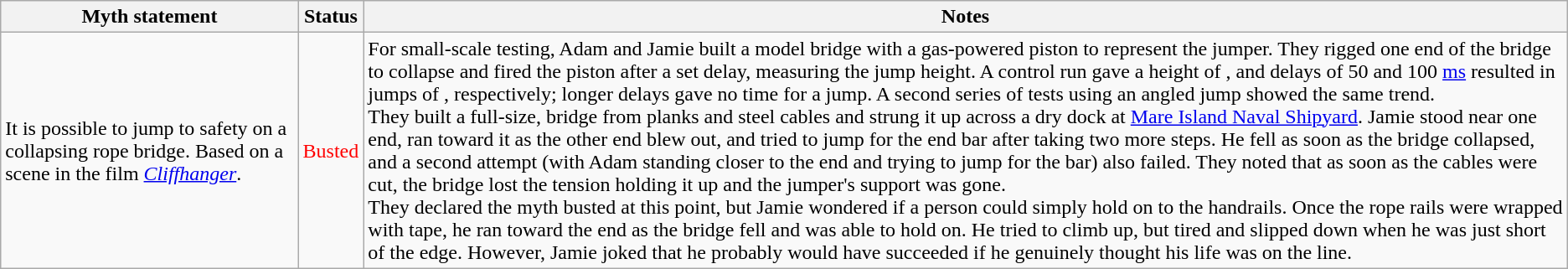<table class="wikitable plainrowheaders">
<tr>
<th>Myth statement</th>
<th>Status</th>
<th>Notes</th>
</tr>
<tr>
<td>It is possible to jump to safety on a collapsing rope bridge. Based on a scene in the film <em><a href='#'>Cliffhanger</a></em>.</td>
<td style="color:red">Busted</td>
<td>For small-scale testing, Adam and Jamie built a model bridge with a gas-powered piston to represent the jumper. They rigged one end of the bridge to collapse and fired the piston after a set delay, measuring the jump height. A control run gave a height of , and delays of 50 and 100 <a href='#'>ms</a> resulted in jumps of , respectively; longer delays gave no time for a jump. A second series of tests using an angled jump showed the same trend.<br>They built a full-size,  bridge from planks and steel cables and strung it up across a dry dock at <a href='#'>Mare Island Naval Shipyard</a>. Jamie stood near one end, ran toward it as the other end blew out, and tried to jump for the end bar after taking two more steps. He fell as soon as the bridge collapsed, and a second attempt (with Adam standing closer to the end and trying to jump for the bar) also failed. They noted that as soon as the cables were cut, the bridge lost the tension holding it up and the jumper's support was gone.<br>They declared the myth busted at this point, but Jamie wondered if a person could simply hold on to the handrails. Once the rope rails were wrapped with tape, he ran toward the end as the bridge fell and was able to hold on. He tried to climb up, but tired and slipped down when he was just short of the edge. However, Jamie joked that he probably would have succeeded if he genuinely thought his life was on the line.</td>
</tr>
</table>
